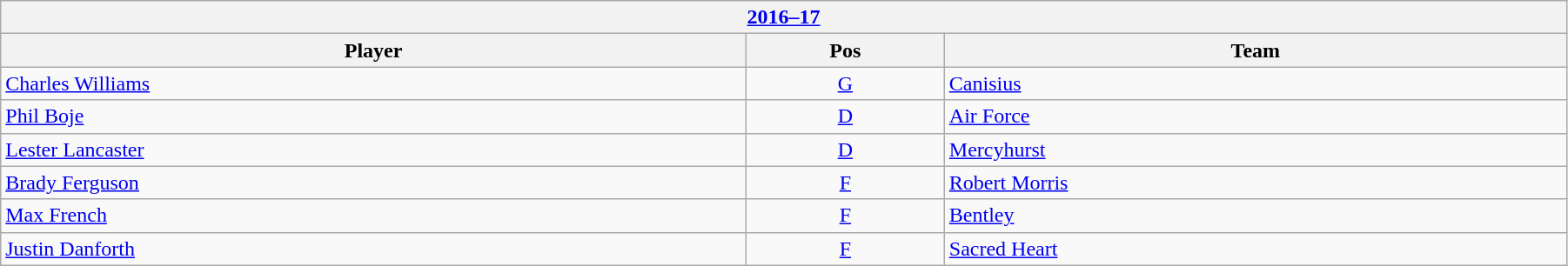<table class="wikitable" width=95%>
<tr>
<th colspan=3><a href='#'>2016–17</a></th>
</tr>
<tr>
<th>Player</th>
<th>Pos</th>
<th>Team</th>
</tr>
<tr>
<td><a href='#'>Charles Williams</a></td>
<td style="text-align:center;"><a href='#'>G</a></td>
<td><a href='#'>Canisius</a></td>
</tr>
<tr>
<td><a href='#'>Phil Boje</a></td>
<td style="text-align:center;"><a href='#'>D</a></td>
<td><a href='#'>Air Force</a></td>
</tr>
<tr>
<td><a href='#'>Lester Lancaster</a></td>
<td style="text-align:center;"><a href='#'>D</a></td>
<td><a href='#'>Mercyhurst</a></td>
</tr>
<tr>
<td><a href='#'>Brady Ferguson</a></td>
<td style="text-align:center;"><a href='#'>F</a></td>
<td><a href='#'>Robert Morris</a></td>
</tr>
<tr>
<td><a href='#'>Max French</a></td>
<td style="text-align:center;"><a href='#'>F</a></td>
<td><a href='#'>Bentley</a></td>
</tr>
<tr>
<td><a href='#'>Justin Danforth</a></td>
<td style="text-align:center;"><a href='#'>F</a></td>
<td><a href='#'>Sacred Heart</a></td>
</tr>
</table>
